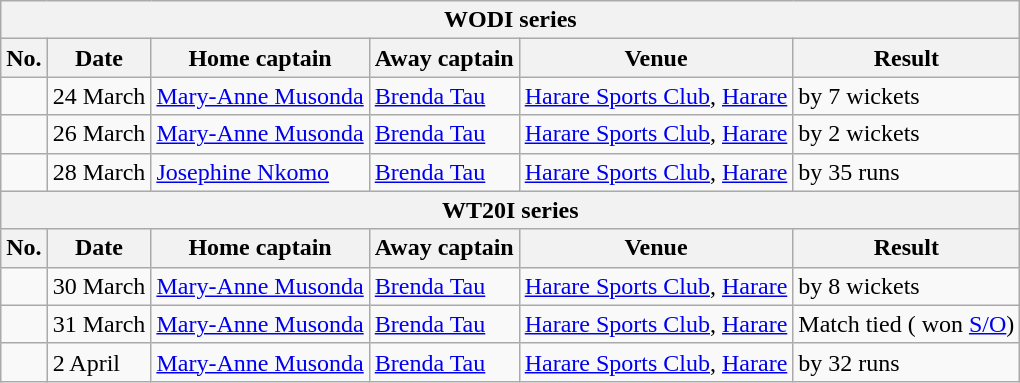<table class="wikitable">
<tr>
<th colspan="9">WODI series</th>
</tr>
<tr>
<th>No.</th>
<th>Date</th>
<th>Home captain</th>
<th>Away captain</th>
<th>Venue</th>
<th>Result</th>
</tr>
<tr>
<td></td>
<td>24 March</td>
<td><a href='#'>Mary-Anne Musonda</a></td>
<td><a href='#'>Brenda Tau</a></td>
<td><a href='#'>Harare Sports Club</a>, <a href='#'>Harare</a></td>
<td> by 7 wickets</td>
</tr>
<tr>
<td></td>
<td>26 March</td>
<td><a href='#'>Mary-Anne Musonda</a></td>
<td><a href='#'>Brenda Tau</a></td>
<td><a href='#'>Harare Sports Club</a>, <a href='#'>Harare</a></td>
<td> by 2 wickets</td>
</tr>
<tr>
<td></td>
<td>28 March</td>
<td><a href='#'>Josephine Nkomo</a></td>
<td><a href='#'>Brenda Tau</a></td>
<td><a href='#'>Harare Sports Club</a>, <a href='#'>Harare</a></td>
<td> by 35 runs</td>
</tr>
<tr>
<th colspan="9">WT20I series</th>
</tr>
<tr>
<th>No.</th>
<th>Date</th>
<th>Home captain</th>
<th>Away captain</th>
<th>Venue</th>
<th>Result</th>
</tr>
<tr>
<td></td>
<td>30 March</td>
<td><a href='#'>Mary-Anne Musonda</a></td>
<td><a href='#'>Brenda Tau</a></td>
<td><a href='#'>Harare Sports Club</a>, <a href='#'>Harare</a></td>
<td> by 8 wickets</td>
</tr>
<tr>
<td></td>
<td>31 March</td>
<td><a href='#'>Mary-Anne Musonda</a></td>
<td><a href='#'>Brenda Tau</a></td>
<td><a href='#'>Harare Sports Club</a>, <a href='#'>Harare</a></td>
<td>Match tied ( won <a href='#'>S/O</a>)</td>
</tr>
<tr>
<td></td>
<td>2 April</td>
<td><a href='#'>Mary-Anne Musonda</a></td>
<td><a href='#'>Brenda Tau</a></td>
<td><a href='#'>Harare Sports Club</a>, <a href='#'>Harare</a></td>
<td> by 32 runs</td>
</tr>
</table>
